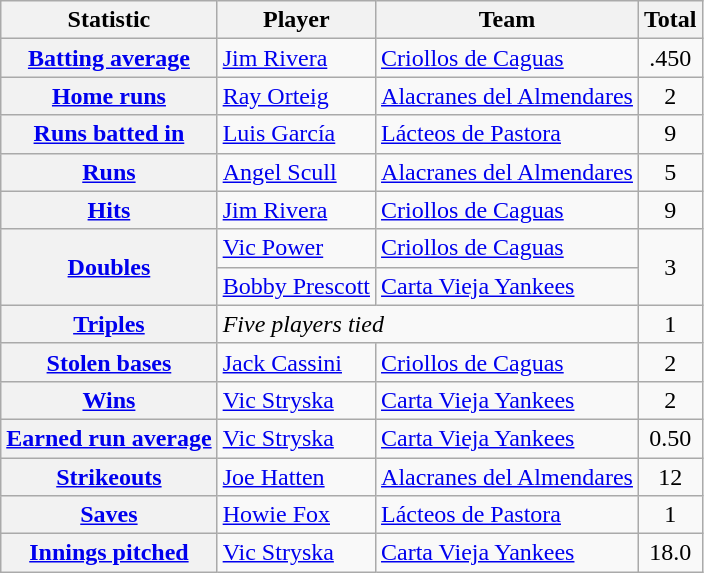<table class="wikitable plainrowheaders">
<tr>
<th scope="col">Statistic</th>
<th scope="col">Player</th>
<th scope="col">Team</th>
<th scope="col">Total</th>
</tr>
<tr>
<th scope="row"><strong><a href='#'>Batting average</a></strong></th>
<td> <a href='#'>Jim Rivera</a></td>
<td> <a href='#'>Criollos de Caguas</a></td>
<td align=center>.450</td>
</tr>
<tr>
<th scope="row"><strong><a href='#'>Home runs</a></strong></th>
<td> <a href='#'>Ray Orteig</a></td>
<td> <a href='#'>Alacranes del Almendares</a></td>
<td align=center>2</td>
</tr>
<tr>
<th scope="row"><strong><a href='#'>Runs batted in</a></strong></th>
<td> <a href='#'>Luis García</a></td>
<td> <a href='#'>Lácteos de Pastora</a></td>
<td align=center>9</td>
</tr>
<tr>
<th scope="row"><strong><a href='#'>Runs</a></strong></th>
<td> <a href='#'>Angel Scull</a></td>
<td> <a href='#'>Alacranes del Almendares</a></td>
<td align=center>5</td>
</tr>
<tr>
<th scope="row"><strong><a href='#'>Hits</a></strong></th>
<td> <a href='#'>Jim Rivera</a></td>
<td> <a href='#'>Criollos de Caguas</a></td>
<td align=center>9</td>
</tr>
<tr>
<th scope="row" rowspan=2><strong><a href='#'>Doubles</a></strong></th>
<td> <a href='#'>Vic Power</a></td>
<td> <a href='#'>Criollos de Caguas</a></td>
<td align=center rowspan=2>3</td>
</tr>
<tr>
<td> <a href='#'>Bobby Prescott</a></td>
<td> <a href='#'>Carta Vieja Yankees</a></td>
</tr>
<tr>
<th scope="row"><strong><a href='#'>Triples</a></strong></th>
<td colspan=2><em>Five players tied</em></td>
<td align=center>1</td>
</tr>
<tr>
<th scope="row"><strong><a href='#'>Stolen bases</a></strong></th>
<td> <a href='#'>Jack Cassini</a></td>
<td> <a href='#'>Criollos de Caguas</a></td>
<td align=center>2</td>
</tr>
<tr>
<th scope="row"><strong><a href='#'>Wins</a></strong></th>
<td> <a href='#'>Vic Stryska</a></td>
<td> <a href='#'>Carta Vieja Yankees</a></td>
<td align=center>2</td>
</tr>
<tr>
<th scope="row"><strong><a href='#'>Earned run average</a></strong></th>
<td> <a href='#'>Vic Stryska</a></td>
<td> <a href='#'>Carta Vieja Yankees</a></td>
<td align=center>0.50</td>
</tr>
<tr>
<th scope="row"><strong><a href='#'>Strikeouts</a></strong></th>
<td> <a href='#'>Joe Hatten</a></td>
<td> <a href='#'>Alacranes del Almendares</a></td>
<td align=center>12</td>
</tr>
<tr>
<th scope="row"><strong><a href='#'>Saves</a></strong></th>
<td> <a href='#'>Howie Fox</a></td>
<td> <a href='#'>Lácteos de Pastora</a></td>
<td align=center>1</td>
</tr>
<tr>
<th scope="row"><strong><a href='#'>Innings pitched</a></strong></th>
<td> <a href='#'>Vic Stryska</a></td>
<td> <a href='#'>Carta Vieja Yankees</a></td>
<td align=center>18.0</td>
</tr>
</table>
